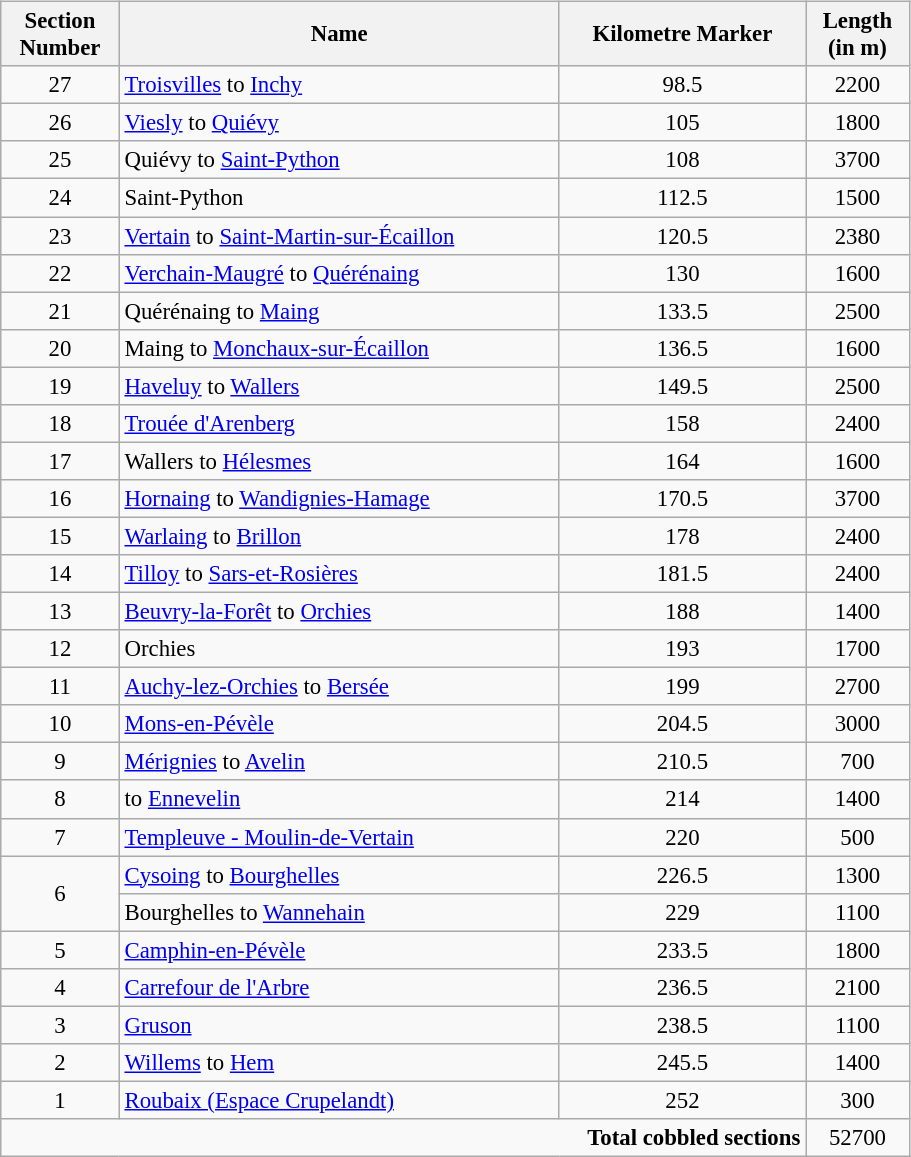<table class="wikitable" style="float:left; text-align:center; font-size:95%; width:48%;">
<tr>
<th>Section<br>Number</th>
<th>Name</th>
<th>Kilometre Marker</th>
<th>Length<br>(in m)</th>
</tr>
<tr>
<td>27</td>
<td style="text-align:left;"><a href='#'>Troisvilles</a> to <a href='#'>Inchy</a></td>
<td>98.5</td>
<td>2200</td>
</tr>
<tr>
<td>26</td>
<td style="text-align:left;"><a href='#'>Viesly</a> to <a href='#'>Quiévy</a></td>
<td>105</td>
<td>1800</td>
</tr>
<tr>
<td>25</td>
<td style="text-align:left;">Quiévy to <a href='#'>Saint-Python</a></td>
<td>108</td>
<td>3700</td>
</tr>
<tr>
<td>24</td>
<td style="text-align:left;">Saint-Python</td>
<td>112.5</td>
<td>1500</td>
</tr>
<tr>
<td>23</td>
<td style="text-align:left;"><a href='#'>Vertain</a> to <a href='#'>Saint-Martin-sur-Écaillon</a></td>
<td>120.5</td>
<td>2380</td>
</tr>
<tr>
<td>22</td>
<td style="text-align:left;"><a href='#'>Verchain-Maugré</a> to <a href='#'>Quérénaing</a></td>
<td>130</td>
<td>1600</td>
</tr>
<tr>
<td>21</td>
<td style="text-align:left;">Quérénaing to <a href='#'>Maing</a></td>
<td>133.5</td>
<td>2500</td>
</tr>
<tr>
<td>20</td>
<td style="text-align:left;">Maing to <a href='#'>Monchaux-sur-Écaillon</a></td>
<td>136.5</td>
<td>1600</td>
</tr>
<tr>
<td>19</td>
<td style="text-align:left;"><a href='#'>Haveluy</a> to <a href='#'>Wallers</a></td>
<td>149.5</td>
<td>2500</td>
</tr>
<tr>
<td>18</td>
<td style="text-align:left;"><a href='#'>Trouée d'Arenberg</a></td>
<td>158</td>
<td>2400</td>
</tr>
<tr>
<td>17</td>
<td style="text-align:left;">Wallers to <a href='#'>Hélesmes</a></td>
<td>164</td>
<td>1600</td>
</tr>
<tr>
<td>16</td>
<td style="text-align:left;"><a href='#'>Hornaing</a> to <a href='#'>Wandignies-Hamage</a></td>
<td>170.5</td>
<td>3700</td>
</tr>
<tr>
<td>15</td>
<td style="text-align:left;"><a href='#'>Warlaing</a> to <a href='#'>Brillon</a></td>
<td>178</td>
<td>2400</td>
</tr>
<tr>
<td>14</td>
<td style="text-align:left;"><a href='#'>Tilloy</a> to <a href='#'>Sars-et-Rosières</a></td>
<td>181.5</td>
<td>2400</td>
</tr>
<tr>
<td>13</td>
<td style="text-align:left;"><a href='#'>Beuvry-la-Forêt</a> to <a href='#'>Orchies</a></td>
<td>188</td>
<td>1400</td>
</tr>
<tr>
<td>12</td>
<td style="text-align:left;">Orchies</td>
<td>193</td>
<td>1700</td>
</tr>
<tr>
<td>11</td>
<td style="text-align:left;"><a href='#'>Auchy-lez-Orchies</a> to <a href='#'>Bersée</a></td>
<td>199</td>
<td>2700</td>
</tr>
<tr>
<td>10</td>
<td style="text-align:left;"><a href='#'>Mons-en-Pévèle</a></td>
<td>204.5</td>
<td>3000</td>
</tr>
<tr>
<td>9</td>
<td style="text-align:left;"><a href='#'>Mérignies</a> to <a href='#'>Avelin</a></td>
<td>210.5</td>
<td>700</td>
</tr>
<tr>
<td>8</td>
<td style="text-align:left;"> to <a href='#'>Ennevelin</a></td>
<td>214</td>
<td>1400</td>
</tr>
<tr>
<td>7</td>
<td style="text-align:left;"><a href='#'>Templeuve - Moulin-de-Vertain</a></td>
<td>220</td>
<td>500</td>
</tr>
<tr>
<td rowspan=2>6</td>
<td style="text-align:left;"><a href='#'>Cysoing</a> to <a href='#'>Bourghelles</a></td>
<td>226.5</td>
<td>1300</td>
</tr>
<tr>
<td style="text-align:left;">Bourghelles to <a href='#'>Wannehain</a></td>
<td>229</td>
<td>1100</td>
</tr>
<tr>
<td>5</td>
<td style="text-align:left;"><a href='#'>Camphin-en-Pévèle</a></td>
<td>233.5</td>
<td>1800</td>
</tr>
<tr>
<td>4</td>
<td style="text-align:left;"><a href='#'>Carrefour de l'Arbre</a></td>
<td>236.5</td>
<td>2100</td>
</tr>
<tr>
<td>3</td>
<td style="text-align:left;"><a href='#'>Gruson</a></td>
<td>238.5</td>
<td>1100</td>
</tr>
<tr>
<td>2</td>
<td style="text-align:left;"><a href='#'>Willems</a> to <a href='#'>Hem</a></td>
<td>245.5</td>
<td>1400</td>
</tr>
<tr>
<td>1</td>
<td style="text-align:left;"><a href='#'>Roubaix (Espace Crupelandt)</a></td>
<td>252</td>
<td>300</td>
</tr>
<tr>
<td style="text-align:right;" colspan=3><strong>Total cobbled sections</strong></td>
<td>52700</td>
</tr>
</table>
